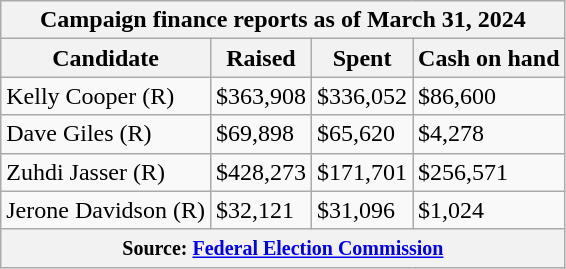<table class="wikitable sortable">
<tr>
<th colspan=4>Campaign finance reports as of March 31, 2024</th>
</tr>
<tr style="text-align:center;">
<th>Candidate</th>
<th>Raised</th>
<th>Spent</th>
<th>Cash on hand</th>
</tr>
<tr>
<td>Kelly Cooper (R)</td>
<td>$363,908</td>
<td>$336,052</td>
<td>$86,600</td>
</tr>
<tr>
<td>Dave Giles (R)</td>
<td>$69,898</td>
<td>$65,620</td>
<td>$4,278</td>
</tr>
<tr>
<td>Zuhdi Jasser (R)</td>
<td>$428,273</td>
<td>$171,701</td>
<td>$256,571</td>
</tr>
<tr>
<td>Jerone Davidson (R)</td>
<td>$32,121</td>
<td>$31,096</td>
<td>$1,024</td>
</tr>
<tr>
<th colspan="4"><small>Source: <a href='#'>Federal Election Commission</a></small></th>
</tr>
</table>
